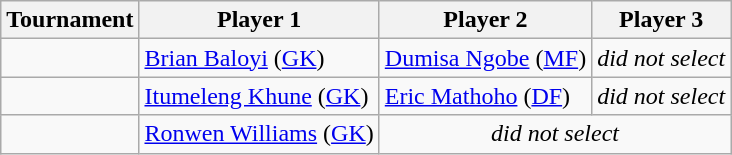<table class="wikitable">
<tr>
<th>Tournament</th>
<th>Player 1</th>
<th>Player 2</th>
<th>Player 3</th>
</tr>
<tr>
<td></td>
<td><a href='#'>Brian Baloyi</a> (<a href='#'>GK</a>)</td>
<td><a href='#'>Dumisa Ngobe</a> (<a href='#'>MF</a>)</td>
<td><em>did not select</em></td>
</tr>
<tr>
<td></td>
<td><a href='#'>Itumeleng Khune</a> (<a href='#'>GK</a>)</td>
<td><a href='#'>Eric Mathoho</a> (<a href='#'>DF</a>)</td>
<td><em>did not select</em></td>
</tr>
<tr>
<td></td>
<td><a href='#'>Ronwen Williams</a> (<a href='#'>GK</a>)</td>
<td colspan="2" align="center"><em>did not select</em></td>
</tr>
</table>
